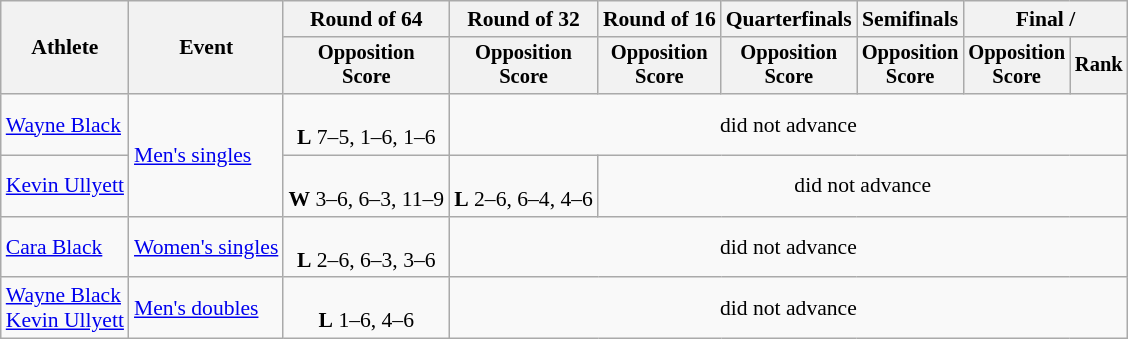<table class=wikitable style="font-size:90%">
<tr>
<th rowspan="2">Athlete</th>
<th rowspan="2">Event</th>
<th>Round of 64</th>
<th>Round of 32</th>
<th>Round of 16</th>
<th>Quarterfinals</th>
<th>Semifinals</th>
<th colspan=2>Final / </th>
</tr>
<tr style="font-size:95%">
<th>Opposition<br>Score</th>
<th>Opposition<br>Score</th>
<th>Opposition<br>Score</th>
<th>Opposition<br>Score</th>
<th>Opposition<br>Score</th>
<th>Opposition<br>Score</th>
<th>Rank</th>
</tr>
<tr align=center>
<td align=left><a href='#'>Wayne Black</a></td>
<td align=left rowspan=2><a href='#'>Men's singles</a></td>
<td><br><strong>L</strong> 7–5, 1–6, 1–6</td>
<td colspan=6>did not advance</td>
</tr>
<tr align=center>
<td align=left><a href='#'>Kevin Ullyett</a></td>
<td><br><strong>W</strong> 3–6, 6–3, 11–9</td>
<td><br><strong>L</strong> 2–6, 6–4, 4–6</td>
<td colspan=5>did not advance</td>
</tr>
<tr align=center>
<td align=left><a href='#'>Cara Black</a></td>
<td align=left><a href='#'>Women's singles</a></td>
<td><br><strong>L</strong> 2–6, 6–3, 3–6</td>
<td colspan=6>did not advance</td>
</tr>
<tr align=center>
<td align=left><a href='#'>Wayne Black</a><br><a href='#'>Kevin Ullyett</a></td>
<td align=left><a href='#'>Men's doubles</a></td>
<td><br><strong>L</strong> 1–6, 4–6</td>
<td colspan=6>did not advance</td>
</tr>
</table>
